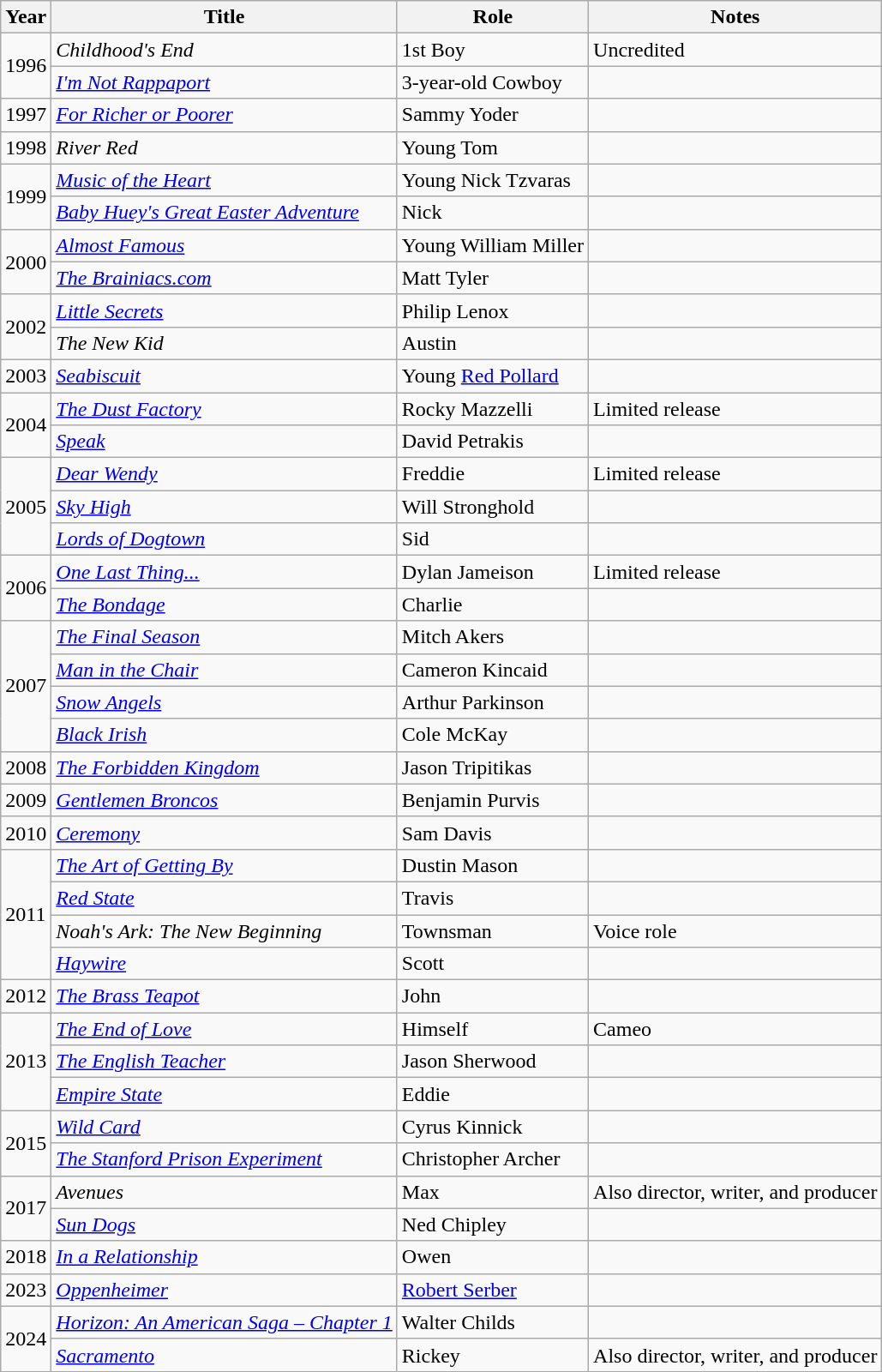<table class="wikitable sortable">
<tr>
<th>Year</th>
<th>Title</th>
<th>Role</th>
<th class="unsortable">Notes</th>
</tr>
<tr>
<td rowspan="2">1996</td>
<td><em>Childhood's End</em></td>
<td>1st Boy</td>
<td>Uncredited</td>
</tr>
<tr>
<td><em><a href='#'>I'm Not Rappaport</a></em></td>
<td>3-year-old Cowboy</td>
<td></td>
</tr>
<tr>
<td>1997</td>
<td><em><a href='#'>For Richer or Poorer</a></em></td>
<td>Sammy Yoder</td>
<td></td>
</tr>
<tr>
<td>1998</td>
<td><em>River Red</em></td>
<td>Young Tom</td>
<td></td>
</tr>
<tr>
<td rowspan="2">1999</td>
<td><em><a href='#'>Music of the Heart</a></em></td>
<td>Young Nick Tzvaras</td>
<td></td>
</tr>
<tr>
<td><em><a href='#'>Baby Huey's Great Easter Adventure</a></em></td>
<td>Nick</td>
<td></td>
</tr>
<tr>
<td rowspan="2">2000</td>
<td><em><a href='#'>Almost Famous</a></em></td>
<td>Young William Miller</td>
<td></td>
</tr>
<tr>
<td><em><a href='#'>The Brainiacs.com</a></em></td>
<td>Matt Tyler</td>
<td></td>
</tr>
<tr>
<td rowspan="2">2002</td>
<td><em><a href='#'>Little Secrets</a></em></td>
<td>Philip Lenox</td>
<td></td>
</tr>
<tr>
<td><em>The New Kid</em></td>
<td>Austin</td>
<td></td>
</tr>
<tr>
<td>2003</td>
<td><em><a href='#'>Seabiscuit</a></em></td>
<td>Young <a href='#'>Red Pollard</a></td>
<td></td>
</tr>
<tr>
<td rowspan="2">2004</td>
<td><em><a href='#'>The Dust Factory</a></em></td>
<td>Rocky Mazzelli</td>
<td>Limited release</td>
</tr>
<tr>
<td><em><a href='#'>Speak</a></em></td>
<td>David Petrakis</td>
<td></td>
</tr>
<tr>
<td rowspan="3">2005</td>
<td><em><a href='#'>Dear Wendy</a></em></td>
<td>Freddie</td>
<td>Limited release</td>
</tr>
<tr>
<td><em><a href='#'>Sky High</a></em></td>
<td>Will Stronghold</td>
<td></td>
</tr>
<tr>
<td><em><a href='#'>Lords of Dogtown</a></em></td>
<td>Sid</td>
<td></td>
</tr>
<tr>
<td rowspan="2">2006</td>
<td><em><a href='#'>One Last Thing...</a></em></td>
<td>Dylan Jameison</td>
<td>Limited release</td>
</tr>
<tr>
<td><em><a href='#'>The Bondage</a></em></td>
<td>Charlie</td>
<td></td>
</tr>
<tr>
<td rowspan="4">2007</td>
<td><em><a href='#'>The Final Season</a></em></td>
<td>Mitch Akers</td>
<td></td>
</tr>
<tr>
<td><em><a href='#'>Man in the Chair</a></em></td>
<td>Cameron Kincaid</td>
<td></td>
</tr>
<tr>
<td><em><a href='#'>Snow Angels</a></em></td>
<td>Arthur Parkinson</td>
<td></td>
</tr>
<tr>
<td><em><a href='#'>Black Irish</a></em></td>
<td>Cole McKay</td>
<td></td>
</tr>
<tr>
<td>2008</td>
<td><em><a href='#'>The Forbidden Kingdom</a></em></td>
<td>Jason Tripitikas</td>
<td></td>
</tr>
<tr>
<td>2009</td>
<td><em><a href='#'>Gentlemen Broncos</a></em></td>
<td>Benjamin Purvis</td>
<td></td>
</tr>
<tr>
<td>2010</td>
<td><em><a href='#'>Ceremony</a></em></td>
<td>Sam Davis</td>
<td></td>
</tr>
<tr>
<td rowspan="4">2011</td>
<td><em><a href='#'>The Art of Getting By</a></em></td>
<td>Dustin Mason</td>
<td></td>
</tr>
<tr>
<td><em><a href='#'>Red State</a></em></td>
<td>Travis</td>
<td></td>
</tr>
<tr>
<td><em>Noah's Ark: The New Beginning</em></td>
<td>Townsman</td>
<td>Voice role</td>
</tr>
<tr>
<td><em><a href='#'>Haywire</a></em></td>
<td>Scott</td>
<td></td>
</tr>
<tr>
<td>2012</td>
<td><em><a href='#'>The Brass Teapot</a></em></td>
<td>John</td>
<td></td>
</tr>
<tr>
<td rowspan="3">2013</td>
<td><em><a href='#'>The End of Love</a></em></td>
<td>Himself</td>
<td>Cameo</td>
</tr>
<tr>
<td><em><a href='#'>The English Teacher</a></em></td>
<td>Jason Sherwood</td>
<td></td>
</tr>
<tr>
<td><em><a href='#'>Empire State</a></em></td>
<td>Eddie</td>
<td></td>
</tr>
<tr>
<td rowspan="2">2015</td>
<td><em><a href='#'>Wild Card</a></em></td>
<td>Cyrus Kinnick</td>
<td></td>
</tr>
<tr>
<td><em><a href='#'>The Stanford Prison Experiment</a></em></td>
<td>Christopher Archer</td>
<td></td>
</tr>
<tr>
<td rowspan="2">2017</td>
<td><em>Avenues</em></td>
<td>Max</td>
<td>Also director, writer, and producer</td>
</tr>
<tr>
<td><em><a href='#'>Sun Dogs</a></em></td>
<td>Ned Chipley</td>
<td></td>
</tr>
<tr>
<td>2018</td>
<td><em><a href='#'>In a Relationship</a></em></td>
<td>Owen</td>
<td></td>
</tr>
<tr>
<td>2023</td>
<td><em><a href='#'>Oppenheimer</a></em></td>
<td><a href='#'>Robert Serber</a></td>
<td></td>
</tr>
<tr>
<td rowspan="2">2024</td>
<td><em><a href='#'>Horizon: An American Saga – Chapter 1</a></em></td>
<td>Walter Childs</td>
<td></td>
</tr>
<tr>
<td><em><a href='#'>Sacramento</a></em></td>
<td>Rickey</td>
<td>Also director, writer, and producer</td>
</tr>
</table>
